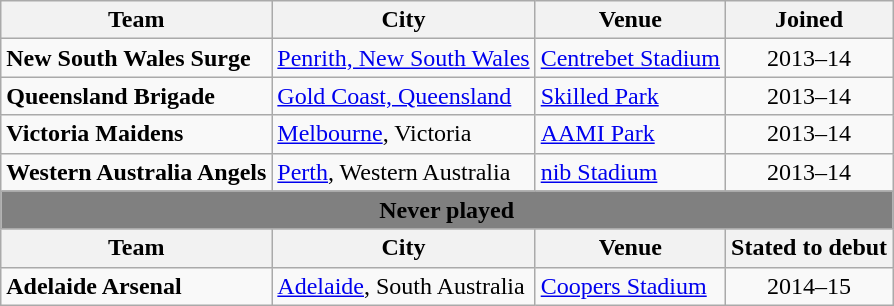<table class="wikitable" style="text-align:left">
<tr>
<th>Team</th>
<th>City</th>
<th>Venue</th>
<th>Joined</th>
</tr>
<tr>
<td><strong>New South Wales Surge</strong></td>
<td><a href='#'>Penrith, New South Wales</a></td>
<td><a href='#'>Centrebet Stadium</a></td>
<td align=center>2013–14</td>
</tr>
<tr>
<td><strong>Queensland Brigade</strong></td>
<td><a href='#'>Gold Coast, Queensland</a></td>
<td><a href='#'>Skilled Park</a></td>
<td align=center>2013–14</td>
</tr>
<tr>
<td><strong>Victoria Maidens</strong></td>
<td><a href='#'>Melbourne</a>, Victoria</td>
<td><a href='#'>AAMI Park</a></td>
<td align=center>2013–14</td>
</tr>
<tr>
<td><strong>Western Australia Angels</strong></td>
<td><a href='#'>Perth</a>, Western Australia</td>
<td><a href='#'>nib Stadium</a></td>
<td align=center>2013–14</td>
</tr>
<tr>
<th style="background:gray;" colspan="6"><span>Never played</span></th>
</tr>
<tr>
<th>Team</th>
<th>City</th>
<th>Venue</th>
<th>Stated to debut</th>
</tr>
<tr>
<td><strong>Adelaide Arsenal</strong></td>
<td><a href='#'>Adelaide</a>, South Australia</td>
<td><a href='#'>Coopers Stadium</a></td>
<td align=center>2014–15</td>
</tr>
</table>
